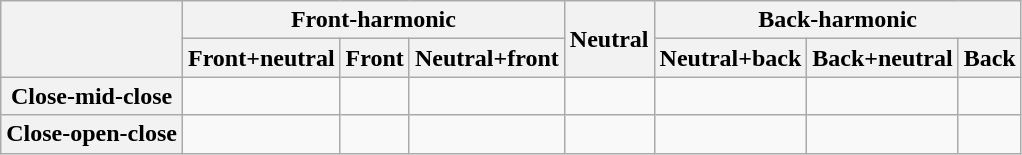<table class="wikitable"  style="text-align:center;">
<tr>
<th rowspan="2"></th>
<th colspan="3">Front-harmonic</th>
<th rowspan="2">Neutral</th>
<th colspan="3">Back-harmonic</th>
</tr>
<tr>
<th>Front+neutral</th>
<th>Front</th>
<th>Neutral+front</th>
<th>Neutral+back</th>
<th>Back+neutral</th>
<th>Back</th>
</tr>
<tr>
<th>Close-mid-close</th>
<td></td>
<td></td>
<td></td>
<td></td>
<td></td>
<td></td>
<td></td>
</tr>
<tr>
<th>Close-open-close</th>
<td></td>
<td></td>
<td></td>
<td></td>
<td></td>
<td></td>
<td></td>
</tr>
</table>
